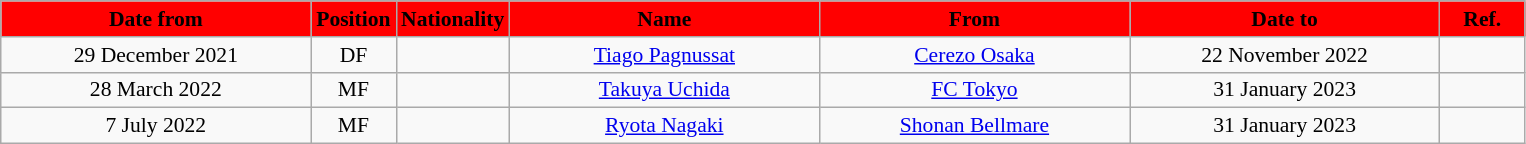<table class="wikitable" style="text-align:center; font-size:90%; ">
<tr>
<th style="background:#FF0000; color:#000000; width:200px;">Date from</th>
<th style="background:#FF0000; color:#000000; width:50px;">Position</th>
<th style="background:#FF0000; color:#000000; width:50px;">Nationality</th>
<th style="background:#FF0000; color:#000000; width:200px;">Name</th>
<th style="background:#FF0000; color:#000000; width:200px;">From</th>
<th style="background:#FF0000; color:#000000; width:200px;">Date to</th>
<th style="background:#FF0000; color:#000000; width:50px;">Ref.</th>
</tr>
<tr>
<td>29 December 2021</td>
<td>DF</td>
<td></td>
<td><a href='#'>Tiago Pagnussat</a></td>
<td><a href='#'>Cerezo Osaka</a></td>
<td>22 November 2022</td>
<td></td>
</tr>
<tr>
<td>28 March 2022</td>
<td>MF</td>
<td></td>
<td><a href='#'>Takuya Uchida</a></td>
<td><a href='#'>FC Tokyo</a></td>
<td>31 January 2023</td>
<td></td>
</tr>
<tr>
<td>7 July 2022</td>
<td>MF</td>
<td></td>
<td><a href='#'>Ryota Nagaki</a></td>
<td><a href='#'>Shonan Bellmare</a></td>
<td>31 January 2023</td>
<td></td>
</tr>
</table>
